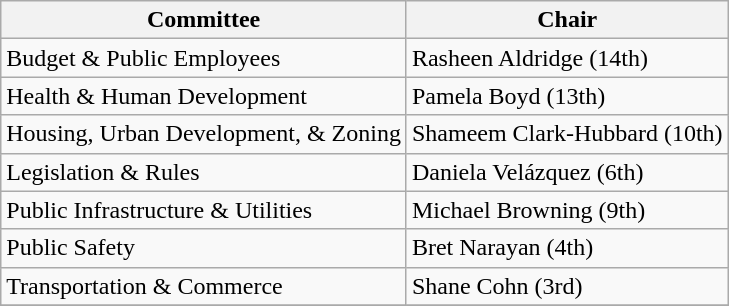<table class="wikitable">
<tr>
<th>Committee</th>
<th>Chair</th>
</tr>
<tr>
<td>Budget & Public Employees</td>
<td>Rasheen Aldridge (14th)</td>
</tr>
<tr>
<td>Health & Human Development</td>
<td>Pamela Boyd (13th)</td>
</tr>
<tr>
<td>Housing, Urban Development, & Zoning</td>
<td>Shameem Clark-Hubbard (10th)</td>
</tr>
<tr>
<td>Legislation & Rules</td>
<td>Daniela Velázquez (6th)</td>
</tr>
<tr>
<td>Public Infrastructure & Utilities</td>
<td>Michael Browning (9th)</td>
</tr>
<tr>
<td>Public Safety</td>
<td>Bret Narayan (4th)</td>
</tr>
<tr>
<td>Transportation & Commerce</td>
<td>Shane Cohn (3rd)</td>
</tr>
<tr>
</tr>
</table>
